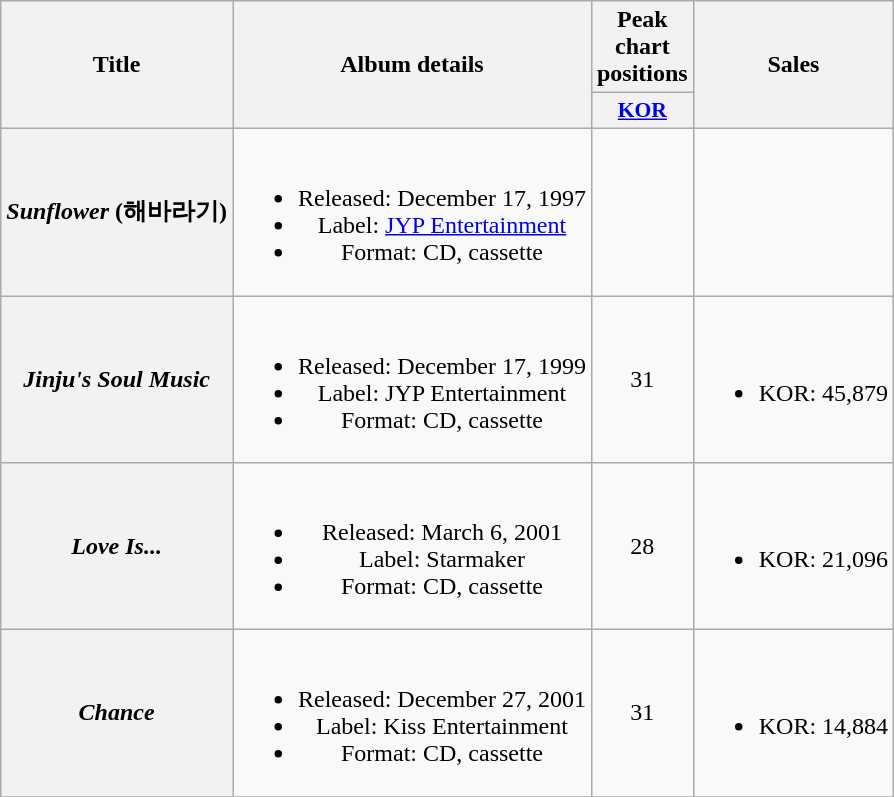<table class="wikitable plainrowheaders" style="text-align:center;">
<tr>
<th scope="col" rowspan="2">Title</th>
<th scope="col" rowspan="2">Album details</th>
<th scope="col" colspan="1">Peak chart positions</th>
<th scope="col" rowspan="2">Sales</th>
</tr>
<tr>
<th scope="col" style="width:2.5em;font-size:90%;"><a href='#'>KOR</a><br></th>
</tr>
<tr>
<th scope="row"><em>Sunflower</em> (해바라기)</th>
<td><br><ul><li>Released: December 17, 1997</li><li>Label: <a href='#'>JYP Entertainment</a></li><li>Format: CD, cassette</li></ul></td>
<td></td>
<td></td>
</tr>
<tr>
<th scope="row"><em>Jinju's Soul Music</em></th>
<td><br><ul><li>Released: December 17, 1999</li><li>Label: JYP Entertainment</li><li>Format: CD, cassette</li></ul></td>
<td>31</td>
<td><br><ul><li>KOR: 45,879</li></ul></td>
</tr>
<tr>
<th scope="row"><em>Love Is...</em></th>
<td><br><ul><li>Released: March 6, 2001</li><li>Label: Starmaker</li><li>Format: CD, cassette</li></ul></td>
<td>28</td>
<td><br><ul><li>KOR: 21,096</li></ul></td>
</tr>
<tr>
<th scope="row"><em>Chance</em></th>
<td><br><ul><li>Released: December 27, 2001</li><li>Label: Kiss Entertainment</li><li>Format: CD, cassette</li></ul></td>
<td>31</td>
<td><br><ul><li>KOR: 14,884</li></ul></td>
</tr>
<tr>
</tr>
</table>
